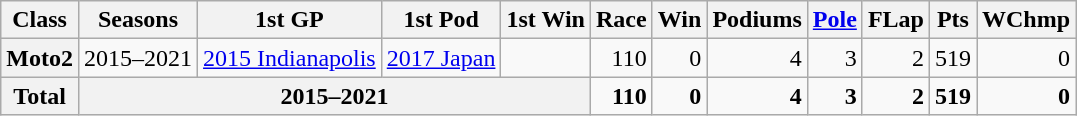<table class="wikitable" style=text-align:right;">
<tr>
<th>Class</th>
<th>Seasons</th>
<th>1st GP</th>
<th>1st Pod</th>
<th>1st Win</th>
<th>Race</th>
<th>Win</th>
<th>Podiums</th>
<th><a href='#'>Pole</a></th>
<th>FLap</th>
<th>Pts</th>
<th>WChmp</th>
</tr>
<tr>
<th>Moto2</th>
<td>2015–2021</td>
<td style="text-align:left;"><a href='#'>2015 Indianapolis</a></td>
<td style="text-align:left;"><a href='#'>2017 Japan</a></td>
<td style="text-align:left;"></td>
<td>110</td>
<td>0</td>
<td>4</td>
<td>3</td>
<td>2</td>
<td>519</td>
<td>0</td>
</tr>
<tr>
<th>Total</th>
<th colspan="4">2015–2021</th>
<td><strong>110</strong></td>
<td><strong>0</strong></td>
<td><strong>4</strong></td>
<td><strong>3</strong></td>
<td><strong>2</strong></td>
<td><strong>519</strong></td>
<td><strong>0</strong></td>
</tr>
</table>
